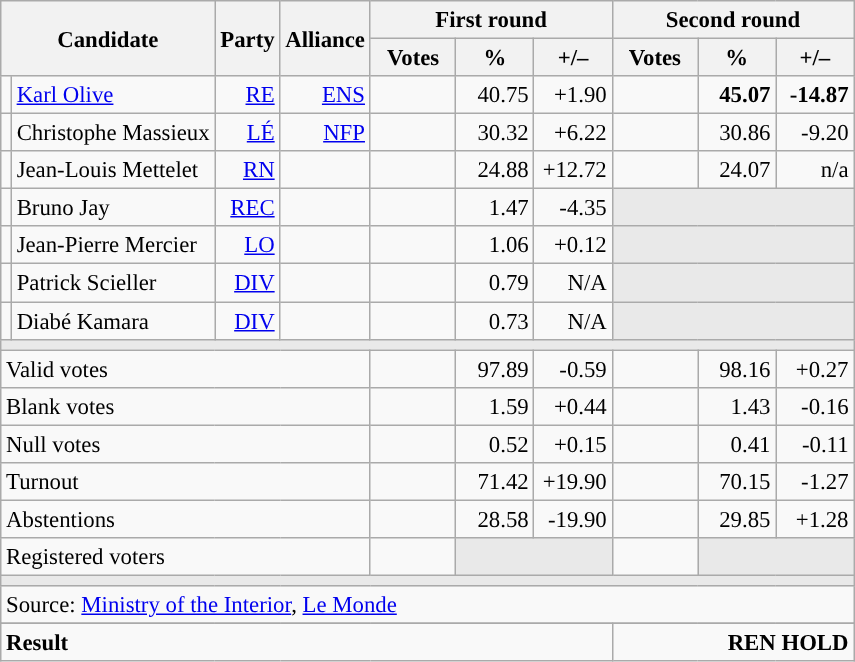<table class="wikitable" style="text-align:right;font-size:95%;">
<tr>
<th rowspan="2" colspan="2">Candidate</th>
<th rowspan="2">Party</th>
<th rowspan="2">Alliance</th>
<th colspan="3">First round</th>
<th colspan="3">Second round</th>
</tr>
<tr>
<th style="width:50px;">Votes</th>
<th style="width:45px;">%</th>
<th style="width:45px;">+/–</th>
<th style="width:50px;">Votes</th>
<th style="width:45px;">%</th>
<th style="width:45px;">+/–</th>
</tr>
<tr>
<td style="color:inherit;background:"></td>
<td style="text-align:left;"><a href='#'>Karl Olive</a></td>
<td><a href='#'>RE</a></td>
<td><a href='#'>ENS</a></td>
<td></td>
<td>40.75</td>
<td>+1.90</td>
<td><strong> </strong></td>
<td><strong>45.07 </strong></td>
<td><strong>-14.87 </strong></td>
</tr>
<tr>
<td style="color:inherit;background:"></td>
<td style="text-align:left;">Christophe Massieux</td>
<td><a href='#'>LÉ</a></td>
<td><a href='#'>NFP</a></td>
<td></td>
<td>30.32</td>
<td>+6.22</td>
<td></td>
<td>30.86</td>
<td>-9.20</td>
</tr>
<tr>
<td style="color:inherit;background:"></td>
<td style="text-align:left;">Jean-Louis Mettelet</td>
<td><a href='#'>RN</a></td>
<td></td>
<td></td>
<td>24.88</td>
<td>+12.72</td>
<td></td>
<td>24.07</td>
<td>n/a</td>
</tr>
<tr>
<td style="color:inherit;background:"></td>
<td style="text-align:left;">Bruno Jay</td>
<td><a href='#'>REC</a></td>
<td></td>
<td></td>
<td>1.47</td>
<td>-4.35</td>
<td colspan="3" style="background:#E9E9E9;"></td>
</tr>
<tr>
<td style="color:inherit;background:"></td>
<td style="text-align:left;">Jean-Pierre Mercier</td>
<td><a href='#'>LO</a></td>
<td></td>
<td></td>
<td>1.06</td>
<td>+0.12</td>
<td colspan="3" style="background:#E9E9E9;"></td>
</tr>
<tr>
<td style="color:inherit;background:"></td>
<td style="text-align:left;">Patrick Scieller</td>
<td><a href='#'>DIV</a></td>
<td></td>
<td></td>
<td>0.79</td>
<td>N/A</td>
<td colspan="3" style="background:#E9E9E9;"></td>
</tr>
<tr>
<td style="color:inherit;background:"></td>
<td style="text-align:left;">Diabé Kamara</td>
<td><a href='#'>DIV</a></td>
<td></td>
<td></td>
<td>0.73</td>
<td>N/A</td>
<td colspan="3" style="background:#E9E9E9;"></td>
</tr>
<tr>
<td colspan="10" style="background:#E9E9E9;"></td>
</tr>
<tr>
<td colspan="4" style="text-align:left;">Valid votes</td>
<td></td>
<td>97.89</td>
<td>-0.59</td>
<td></td>
<td>98.16</td>
<td>+0.27</td>
</tr>
<tr>
<td colspan="4" style="text-align:left;">Blank votes</td>
<td></td>
<td>1.59</td>
<td>+0.44</td>
<td></td>
<td>1.43</td>
<td>-0.16</td>
</tr>
<tr>
<td colspan="4" style="text-align:left;">Null votes</td>
<td></td>
<td>0.52</td>
<td>+0.15</td>
<td></td>
<td>0.41</td>
<td>-0.11</td>
</tr>
<tr>
<td colspan="4" style="text-align:left;">Turnout</td>
<td></td>
<td>71.42</td>
<td>+19.90</td>
<td></td>
<td>70.15</td>
<td>-1.27</td>
</tr>
<tr>
<td colspan="4" style="text-align:left;">Abstentions</td>
<td></td>
<td>28.58</td>
<td>-19.90</td>
<td></td>
<td>29.85</td>
<td>+1.28</td>
</tr>
<tr>
<td colspan="4" style="text-align:left;">Registered voters</td>
<td></td>
<td colspan="2" style="background:#E9E9E9;"></td>
<td></td>
<td colspan="2" style="background:#E9E9E9;"></td>
</tr>
<tr>
<td colspan="10" style="background:#E9E9E9;"></td>
</tr>
<tr>
<td colspan="10" style="text-align:left;">Source: <a href='#'>Ministry of the Interior</a>, <a href='#'>Le Monde</a></td>
</tr>
<tr>
</tr>
<tr style="font-weight:bold">
<td colspan="7" style="text-align:left;">Result</td>
<td colspan="7" style="background-color:">REN HOLD</td>
</tr>
</table>
